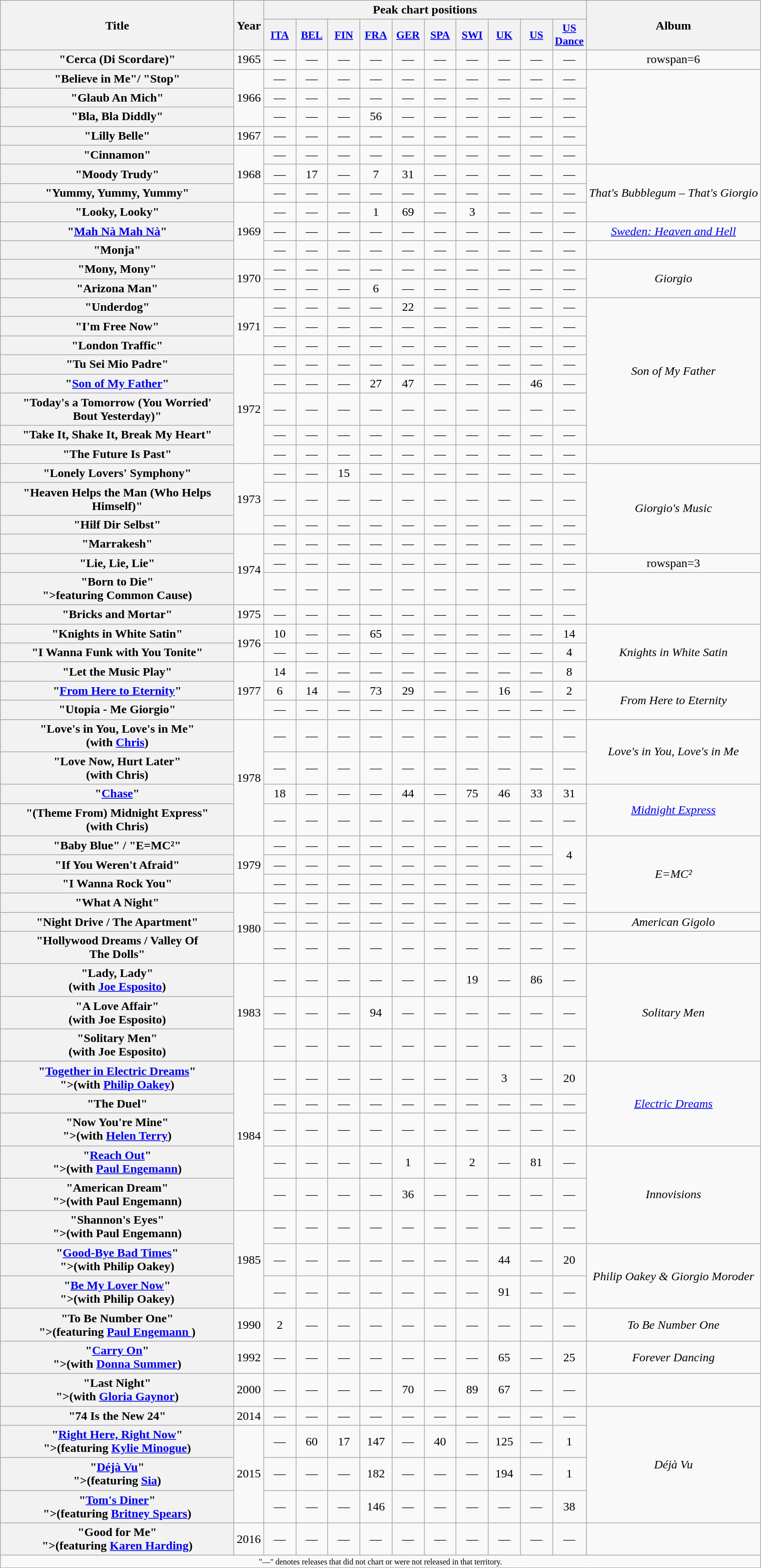<table class="wikitable plainrowheaders" style="text-align:center;" border="1">
<tr>
<th scope="col" rowspan="2" style="width:19em;">Title</th>
<th scope="col" rowspan="2">Year</th>
<th scope="col" colspan="10">Peak chart positions</th>
<th scope="col" rowspan="2">Album</th>
</tr>
<tr>
<th scope="col" style="width:2.5em;font-size:90%;"><a href='#'>ITA</a><br></th>
<th scope="col" style="width:2.5em;font-size:90%;"><a href='#'>BEL</a><br></th>
<th scope="col" style="width:2.5em;font-size:90%;"><a href='#'>FIN</a><br></th>
<th scope="col" style="width:2.5em;font-size:90%;"><a href='#'>FRA</a><br></th>
<th scope="col" style="width:2.5em;font-size:90%;"><a href='#'>GER</a><br></th>
<th scope="col" style="width:2.5em;font-size:90%;"><a href='#'>SPA</a><br></th>
<th scope="col" style="width:2.5em;font-size:90%;"><a href='#'>SWI</a><br></th>
<th scope="col" style="width:2.5em;font-size:90%;"><a href='#'>UK</a><br></th>
<th scope="col" style="width:2.5em;font-size:90%;"><a href='#'>US</a><br></th>
<th scope="col" style="width:2.5em;font-size:90%;"><a href='#'>US<br>Dance</a><br></th>
</tr>
<tr>
<th scope="row">"Cerca (Di Scordare)"</th>
<td>1965</td>
<td>—</td>
<td>—</td>
<td>—</td>
<td>—</td>
<td>—</td>
<td>—</td>
<td>—</td>
<td>—</td>
<td>—</td>
<td>—</td>
<td>rowspan=6 </td>
</tr>
<tr>
<th scope="row">"Believe in Me"/ "Stop"</th>
<td rowspan=3>1966</td>
<td>—</td>
<td>—</td>
<td>—</td>
<td>—</td>
<td>—</td>
<td>—</td>
<td>—</td>
<td>—</td>
<td>—</td>
<td>—</td>
</tr>
<tr>
<th scope="row">"Glaub An Mich"</th>
<td>—</td>
<td>—</td>
<td>—</td>
<td>—</td>
<td>—</td>
<td>—</td>
<td>—</td>
<td>—</td>
<td>—</td>
<td>—</td>
</tr>
<tr>
<th scope="row">"Bla, Bla Diddly"</th>
<td>—</td>
<td>—</td>
<td>—</td>
<td>56</td>
<td>—</td>
<td>—</td>
<td>—</td>
<td>—</td>
<td>—</td>
<td>—</td>
</tr>
<tr>
<th scope="row">"Lilly Belle"</th>
<td>1967</td>
<td>—</td>
<td>—</td>
<td>—</td>
<td>—</td>
<td>—</td>
<td>—</td>
<td>—</td>
<td>—</td>
<td>—</td>
<td>—</td>
</tr>
<tr>
<th scope="row">"Cinnamon"</th>
<td rowspan=3>1968</td>
<td>—</td>
<td>—</td>
<td>—</td>
<td>—</td>
<td>—</td>
<td>—</td>
<td>—</td>
<td>—</td>
<td>—</td>
<td>—</td>
</tr>
<tr>
<th scope="row">"Moody Trudy"</th>
<td>—</td>
<td>17</td>
<td>—</td>
<td>7</td>
<td>31</td>
<td>—</td>
<td>—</td>
<td>—</td>
<td>—</td>
<td>—</td>
<td rowspan=3><em>That's Bubblegum – That's Giorgio</em></td>
</tr>
<tr>
<th scope="row">"Yummy, Yummy, Yummy"</th>
<td>—</td>
<td>—</td>
<td>—</td>
<td>—</td>
<td>—</td>
<td>—</td>
<td>—</td>
<td>—</td>
<td>—</td>
<td>—</td>
</tr>
<tr>
<th scope="row">"Looky, Looky"</th>
<td rowspan=3>1969</td>
<td>—</td>
<td>—</td>
<td>—</td>
<td>1</td>
<td>69</td>
<td>—</td>
<td>3</td>
<td>—</td>
<td>—</td>
<td>—</td>
</tr>
<tr>
<th scope="row">"<a href='#'>Mah Nà Mah Nà</a>"</th>
<td>—</td>
<td>—</td>
<td>—</td>
<td>—</td>
<td>—</td>
<td>—</td>
<td>—</td>
<td>—</td>
<td>—</td>
<td>—</td>
<td><em><a href='#'>Sweden: Heaven and Hell</a></em></td>
</tr>
<tr>
<th scope="row">"Monja"</th>
<td>—</td>
<td>—</td>
<td>—</td>
<td>—</td>
<td>—</td>
<td>—</td>
<td>—</td>
<td>—</td>
<td>—</td>
<td>—</td>
<td></td>
</tr>
<tr>
<th scope="row">"Mony, Mony"</th>
<td rowspan=2>1970</td>
<td>—</td>
<td>—</td>
<td>—</td>
<td>—</td>
<td>—</td>
<td>—</td>
<td>—</td>
<td>—</td>
<td>—</td>
<td>—</td>
<td rowspan=2><em>Giorgio</em></td>
</tr>
<tr>
<th scope="row">"Arizona Man"</th>
<td>—</td>
<td>—</td>
<td>—</td>
<td>6</td>
<td>—</td>
<td>—</td>
<td>—</td>
<td>—</td>
<td>—</td>
<td>—</td>
</tr>
<tr>
<th scope="row">"Underdog"</th>
<td rowspan=3>1971</td>
<td>—</td>
<td>—</td>
<td>—</td>
<td>—</td>
<td>22</td>
<td>—</td>
<td>—</td>
<td>—</td>
<td>—</td>
<td>—</td>
<td rowspan=7><em>Son of My Father</em></td>
</tr>
<tr>
<th scope="row">"I'm Free Now"</th>
<td>—</td>
<td>—</td>
<td>—</td>
<td>—</td>
<td>—</td>
<td>—</td>
<td>—</td>
<td>—</td>
<td>—</td>
<td>—</td>
</tr>
<tr>
<th scope="row">"London Traffic"</th>
<td>—</td>
<td>—</td>
<td>—</td>
<td>—</td>
<td>—</td>
<td>—</td>
<td>—</td>
<td>—</td>
<td>—</td>
<td>—</td>
</tr>
<tr>
<th scope="row">"Tu Sei Mio Padre"</th>
<td rowspan=5>1972</td>
<td>—</td>
<td>—</td>
<td>—</td>
<td>—</td>
<td>—</td>
<td>—</td>
<td>—</td>
<td>—</td>
<td>—</td>
<td>—</td>
</tr>
<tr>
<th scope="row">"<a href='#'>Son of My Father</a>"</th>
<td>—</td>
<td>—</td>
<td>—</td>
<td>27</td>
<td>47</td>
<td>—</td>
<td>—</td>
<td>—</td>
<td>46</td>
<td>—</td>
</tr>
<tr>
<th scope="row">"Today's a Tomorrow (You Worried'<br>Bout Yesterday)"</th>
<td>—</td>
<td>—</td>
<td>—</td>
<td>—</td>
<td>—</td>
<td>—</td>
<td>—</td>
<td>—</td>
<td>—</td>
<td>—</td>
</tr>
<tr>
<th scope="row">"Take It, Shake It, Break My Heart"</th>
<td>—</td>
<td>—</td>
<td>—</td>
<td>—</td>
<td>—</td>
<td>—</td>
<td>—</td>
<td>—</td>
<td>—</td>
<td>—</td>
</tr>
<tr>
<th scope="row">"The Future Is Past"</th>
<td>—</td>
<td>—</td>
<td>—</td>
<td>—</td>
<td>—</td>
<td>—</td>
<td>—</td>
<td>—</td>
<td>—</td>
<td>—</td>
<td></td>
</tr>
<tr>
<th scope="row">"Lonely Lovers' Symphony"</th>
<td rowspan=3>1973</td>
<td>—</td>
<td>—</td>
<td>15</td>
<td>—</td>
<td>—</td>
<td>—</td>
<td>—</td>
<td>—</td>
<td>—</td>
<td>—</td>
<td rowspan=4><em>Giorgio's Music</em></td>
</tr>
<tr>
<th scope="row">"Heaven Helps the Man (Who Helps<br>Himself)"</th>
<td>—</td>
<td>—</td>
<td>—</td>
<td>—</td>
<td>—</td>
<td>—</td>
<td>—</td>
<td>—</td>
<td>—</td>
<td>—</td>
</tr>
<tr>
<th scope="row">"Hilf Dir Selbst"</th>
<td>—</td>
<td>—</td>
<td>—</td>
<td>—</td>
<td>—</td>
<td>—</td>
<td>—</td>
<td>—</td>
<td>—</td>
<td>—</td>
</tr>
<tr>
<th scope="row">"Marrakesh"</th>
<td rowspan=3>1974</td>
<td>—</td>
<td>—</td>
<td>—</td>
<td>—</td>
<td>—</td>
<td>—</td>
<td>—</td>
<td>—</td>
<td>—</td>
<td>—</td>
</tr>
<tr>
<th scope="row">"Lie, Lie, Lie"</th>
<td>—</td>
<td>—</td>
<td>—</td>
<td>—</td>
<td>—</td>
<td>—</td>
<td>—</td>
<td>—</td>
<td>—</td>
<td>—</td>
<td>rowspan=3 </td>
</tr>
<tr>
<th scope="row">"Born to Die"<br><span>">featuring Common Cause)</span></th>
<td>—</td>
<td>—</td>
<td>—</td>
<td>—</td>
<td>—</td>
<td>—</td>
<td>—</td>
<td>—</td>
<td>—</td>
<td>—</td>
</tr>
<tr>
<th scope="row">"Bricks and Mortar"</th>
<td>1975</td>
<td>—</td>
<td>—</td>
<td>—</td>
<td>—</td>
<td>—</td>
<td>—</td>
<td>—</td>
<td>—</td>
<td>—</td>
<td>—</td>
</tr>
<tr>
<th scope="row">"Knights in White Satin"</th>
<td rowspan=2>1976</td>
<td>10</td>
<td>—</td>
<td>—</td>
<td>65</td>
<td>—</td>
<td>—</td>
<td>—</td>
<td>—</td>
<td>—</td>
<td>14</td>
<td rowspan=3><em>Knights in White Satin</em></td>
</tr>
<tr>
<th scope="row">"I Wanna Funk with You Tonite"</th>
<td>—</td>
<td>—</td>
<td>—</td>
<td>—</td>
<td>—</td>
<td>—</td>
<td>—</td>
<td>—</td>
<td>—</td>
<td>4</td>
</tr>
<tr>
<th scope="row">"Let the Music Play"</th>
<td rowspan=3>1977</td>
<td>14</td>
<td>—</td>
<td>—</td>
<td>—</td>
<td>—</td>
<td>—</td>
<td>—</td>
<td>—</td>
<td>—</td>
<td>8</td>
</tr>
<tr>
<th scope="row">"<a href='#'>From Here to Eternity</a>"</th>
<td>6</td>
<td>14</td>
<td>—</td>
<td>73</td>
<td>29</td>
<td>—</td>
<td>—</td>
<td>16</td>
<td>—</td>
<td>2</td>
<td rowspan=2><em>From Here to Eternity</em></td>
</tr>
<tr>
<th scope="row">"Utopia - Me Giorgio"</th>
<td>—</td>
<td>—</td>
<td>—</td>
<td>—</td>
<td>—</td>
<td>—</td>
<td>—</td>
<td>—</td>
<td>—</td>
<td>—</td>
</tr>
<tr>
<th scope="row">"Love's in You, Love's in Me"<br><span>(with <a href='#'>Chris</a>)</span></th>
<td rowspan=4>1978</td>
<td>—</td>
<td>—</td>
<td>—</td>
<td>—</td>
<td>—</td>
<td>—</td>
<td>—</td>
<td>—</td>
<td>—</td>
<td>—</td>
<td rowspan=2><em>Love's in You, Love's in Me</em></td>
</tr>
<tr>
<th scope="row">"Love Now, Hurt Later"<br><span>(with Chris)</span></th>
<td>—</td>
<td>—</td>
<td>—</td>
<td>—</td>
<td>—</td>
<td>—</td>
<td>—</td>
<td>—</td>
<td>—</td>
<td>—</td>
</tr>
<tr>
<th scope="row">"<a href='#'>Chase</a>"</th>
<td>18</td>
<td>—</td>
<td>—</td>
<td>—</td>
<td>44</td>
<td>—</td>
<td>75</td>
<td>46</td>
<td>33</td>
<td>31</td>
<td rowspan=2><em><a href='#'>Midnight Express</a></em></td>
</tr>
<tr>
<th scope="row">"(Theme From) Midnight Express"<br><span>(with Chris)</span></th>
<td>—</td>
<td>—</td>
<td>—</td>
<td>—</td>
<td>—</td>
<td>—</td>
<td>—</td>
<td>—</td>
<td>—</td>
<td>—</td>
</tr>
<tr>
<th scope="row">"Baby Blue" / "E=MC²"</th>
<td rowspan=3>1979</td>
<td>—</td>
<td>—</td>
<td>—</td>
<td>—</td>
<td>—</td>
<td>—</td>
<td>—</td>
<td>—</td>
<td>—</td>
<td rowspan=2>4</td>
<td rowspan=4><em>E=MC²</em></td>
</tr>
<tr>
<th scope="row">"If You Weren't Afraid"</th>
<td>—</td>
<td>—</td>
<td>—</td>
<td>—</td>
<td>—</td>
<td>—</td>
<td>—</td>
<td>—</td>
<td>—</td>
</tr>
<tr>
<th scope="row">"I Wanna Rock You"</th>
<td>—</td>
<td>—</td>
<td>—</td>
<td>—</td>
<td>—</td>
<td>—</td>
<td>—</td>
<td>—</td>
<td>—</td>
<td>—</td>
</tr>
<tr>
<th scope="row">"What A Night"</th>
<td rowspan=3>1980</td>
<td>—</td>
<td>—</td>
<td>—</td>
<td>—</td>
<td>—</td>
<td>—</td>
<td>—</td>
<td>—</td>
<td>—</td>
<td>—</td>
</tr>
<tr>
<th scope="row">"Night Drive / The Apartment"</th>
<td>—</td>
<td>—</td>
<td>—</td>
<td>—</td>
<td>—</td>
<td>—</td>
<td>—</td>
<td>—</td>
<td>—</td>
<td>—</td>
<td><em>American Gigolo</em></td>
</tr>
<tr>
<th scope="row">"Hollywood Dreams / Valley Of<br>The Dolls"</th>
<td>—</td>
<td>—</td>
<td>—</td>
<td>—</td>
<td>—</td>
<td>—</td>
<td>—</td>
<td>—</td>
<td>—</td>
<td>—</td>
<td></td>
</tr>
<tr>
<th scope="row">"Lady, Lady"<br><span>(with <a href='#'>Joe Esposito</a>)</span></th>
<td rowspan=3>1983</td>
<td>—</td>
<td>—</td>
<td>—</td>
<td>—</td>
<td>—</td>
<td>—</td>
<td>19</td>
<td>—</td>
<td>86</td>
<td>—</td>
<td rowspan=3><em>Solitary Men</em></td>
</tr>
<tr>
<th scope="row">"A Love Affair"<br><span>(with Joe Esposito)</span></th>
<td>—</td>
<td>—</td>
<td>—</td>
<td>94</td>
<td>—</td>
<td>—</td>
<td>—</td>
<td>—</td>
<td>—</td>
<td>—</td>
</tr>
<tr>
<th scope="row">"Solitary Men"<br><span>(with Joe Esposito)</span></th>
<td>—</td>
<td>—</td>
<td>—</td>
<td>—</td>
<td>—</td>
<td>—</td>
<td>—</td>
<td>—</td>
<td>—</td>
<td>—</td>
</tr>
<tr>
<th scope="row">"<a href='#'>Together in Electric Dreams</a>"<br><span>">(with <a href='#'>Philip Oakey</a>)</span></th>
<td rowspan=5>1984</td>
<td>—</td>
<td>—</td>
<td>—</td>
<td>—</td>
<td>—</td>
<td>—</td>
<td>—</td>
<td>3</td>
<td>—</td>
<td>20</td>
<td rowspan=3><em><a href='#'>Electric Dreams</a></em></td>
</tr>
<tr>
<th scope="row">"The Duel"</th>
<td>—</td>
<td>—</td>
<td>—</td>
<td>—</td>
<td>—</td>
<td>—</td>
<td>—</td>
<td>—</td>
<td>—</td>
<td>—</td>
</tr>
<tr>
<th scope="row">"Now You're Mine"<br><span>">(with <a href='#'>Helen Terry</a>)</span></th>
<td>—</td>
<td>—</td>
<td>—</td>
<td>—</td>
<td>—</td>
<td>—</td>
<td>—</td>
<td>—</td>
<td>—</td>
<td>—</td>
</tr>
<tr>
<th scope="row">"<a href='#'>Reach Out</a>"<br><span>">(with <a href='#'>Paul Engemann</a>)</span></th>
<td>—</td>
<td>—</td>
<td>—</td>
<td>—</td>
<td>1</td>
<td>—</td>
<td>2</td>
<td>—</td>
<td>81</td>
<td>—</td>
<td rowspan=3><em>Innovisions</em></td>
</tr>
<tr>
<th scope="row">"American Dream"<br><span>">(with Paul Engemann)</span></th>
<td>—</td>
<td>—</td>
<td>—</td>
<td>—</td>
<td>36</td>
<td>—</td>
<td>—</td>
<td>—</td>
<td>—</td>
<td>—</td>
</tr>
<tr>
<th scope="row">"Shannon's Eyes"<br><span>">(with Paul Engemann)</span></th>
<td rowspan=3>1985</td>
<td>—</td>
<td>—</td>
<td>—</td>
<td>—</td>
<td>—</td>
<td>—</td>
<td>—</td>
<td>—</td>
<td>—</td>
<td>—</td>
</tr>
<tr>
<th scope="row">"<a href='#'>Good-Bye Bad Times</a>"<br><span>">(with Philip Oakey)</span></th>
<td>—</td>
<td>—</td>
<td>—</td>
<td>—</td>
<td>—</td>
<td>—</td>
<td>—</td>
<td>44</td>
<td>—</td>
<td>20</td>
<td rowspan=2><em>Philip Oakey & Giorgio Moroder</em></td>
</tr>
<tr>
<th scope="row">"<a href='#'>Be My Lover Now</a>"<br><span>">(with Philip Oakey)</span></th>
<td>—</td>
<td>—</td>
<td>—</td>
<td>—</td>
<td>—</td>
<td>—</td>
<td>—</td>
<td>91</td>
<td>—</td>
<td>—</td>
</tr>
<tr>
<th scope="row">"To Be Number One"<br><span>">(featuring <a href='#'>Paul Engemann </a>)</span></th>
<td>1990</td>
<td>2</td>
<td>—</td>
<td>—</td>
<td>—</td>
<td>—</td>
<td>—</td>
<td>—</td>
<td>—</td>
<td>—</td>
<td>—</td>
<td><em>To Be Number One</em></td>
</tr>
<tr>
<th scope="row">"<a href='#'>Carry On</a>"<br><span>">(with <a href='#'>Donna Summer</a>)</span></th>
<td>1992</td>
<td>—</td>
<td>—</td>
<td>—</td>
<td>—</td>
<td>—</td>
<td>—</td>
<td>—</td>
<td>65</td>
<td>—</td>
<td>25</td>
<td><em>Forever Dancing</em></td>
</tr>
<tr>
<th scope="row">"Last Night"<br><span>">(with <a href='#'>Gloria Gaynor</a>)</span></th>
<td>2000</td>
<td>—</td>
<td>—</td>
<td>—</td>
<td>—</td>
<td>70</td>
<td>—</td>
<td>89</td>
<td>67</td>
<td>—</td>
<td>—</td>
<td></td>
</tr>
<tr>
<th scope="row">"74 Is the New 24"</th>
<td>2014</td>
<td>—</td>
<td>—</td>
<td>—</td>
<td>—</td>
<td>—</td>
<td>—</td>
<td>—</td>
<td>—</td>
<td>—</td>
<td>—</td>
<td rowspan=4><em>Déjà Vu</em></td>
</tr>
<tr>
<th scope="row">"<a href='#'>Right Here, Right Now</a>"<br><span>">(featuring <a href='#'>Kylie Minogue</a>)</span></th>
<td rowspan=3>2015</td>
<td>—</td>
<td>60</td>
<td>17</td>
<td>147</td>
<td>—</td>
<td>40</td>
<td>—</td>
<td>125</td>
<td>—</td>
<td>1</td>
</tr>
<tr>
<th scope="row">"<a href='#'>Déjà Vu</a>"<br><span>">(featuring <a href='#'>Sia</a>)</span></th>
<td>—</td>
<td>—</td>
<td>—</td>
<td>182</td>
<td>—</td>
<td>—</td>
<td>—</td>
<td>194</td>
<td>—</td>
<td>1</td>
</tr>
<tr>
<th scope="row">"<a href='#'>Tom's Diner</a>"<br><span>">(featuring <a href='#'>Britney Spears</a>)</span></th>
<td>—</td>
<td>—</td>
<td>—</td>
<td>146</td>
<td>—</td>
<td>—</td>
<td>—</td>
<td>—</td>
<td>—</td>
<td>38</td>
</tr>
<tr>
<th scope="row">"Good for Me"<br><span>">(featuring <a href='#'>Karen Harding</a>)</span></th>
<td>2016</td>
<td>—</td>
<td>—</td>
<td>—</td>
<td>—</td>
<td>—</td>
<td>—</td>
<td>—</td>
<td>—</td>
<td>—</td>
<td>—</td>
<td></td>
</tr>
<tr>
<td align="center" colspan="15" style="font-size:8pt">"—" denotes releases that did not chart or were not released in that territory.</td>
</tr>
</table>
